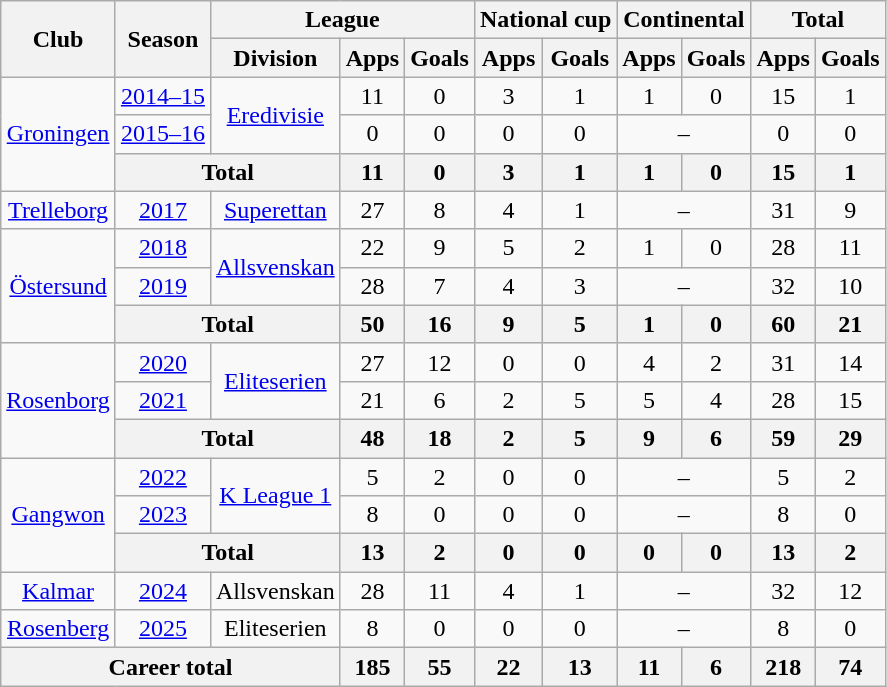<table class="wikitable" style="text-align: center;">
<tr>
<th rowspan="2">Club</th>
<th rowspan="2">Season</th>
<th colspan="3">League</th>
<th colspan="2">National cup</th>
<th colspan="2">Continental</th>
<th colspan="2">Total</th>
</tr>
<tr>
<th>Division</th>
<th>Apps</th>
<th>Goals</th>
<th>Apps</th>
<th>Goals</th>
<th>Apps</th>
<th>Goals</th>
<th>Apps</th>
<th>Goals</th>
</tr>
<tr>
<td rowspan="3"><a href='#'>Groningen</a></td>
<td><a href='#'>2014–15</a></td>
<td rowspan="2"><a href='#'>Eredivisie</a></td>
<td>11</td>
<td>0</td>
<td>3</td>
<td>1</td>
<td>1</td>
<td>0</td>
<td>15</td>
<td>1</td>
</tr>
<tr>
<td><a href='#'>2015–16</a></td>
<td>0</td>
<td>0</td>
<td>0</td>
<td>0</td>
<td colspan="2">–</td>
<td>0</td>
<td>0</td>
</tr>
<tr>
<th colspan="2">Total</th>
<th>11</th>
<th>0</th>
<th>3</th>
<th>1</th>
<th>1</th>
<th>0</th>
<th>15</th>
<th>1</th>
</tr>
<tr>
<td><a href='#'>Trelleborg</a></td>
<td><a href='#'>2017</a></td>
<td><a href='#'>Superettan</a></td>
<td>27</td>
<td>8</td>
<td>4</td>
<td>1</td>
<td colspan="2">–</td>
<td>31</td>
<td>9</td>
</tr>
<tr>
<td rowspan="3"><a href='#'>Östersund</a></td>
<td><a href='#'>2018</a></td>
<td rowspan="2"><a href='#'>Allsvenskan</a></td>
<td>22</td>
<td>9</td>
<td>5</td>
<td>2</td>
<td>1</td>
<td>0</td>
<td>28</td>
<td>11</td>
</tr>
<tr>
<td><a href='#'>2019</a></td>
<td>28</td>
<td>7</td>
<td>4</td>
<td>3</td>
<td colspan="2">–</td>
<td>32</td>
<td>10</td>
</tr>
<tr>
<th colspan="2">Total</th>
<th>50</th>
<th>16</th>
<th>9</th>
<th>5</th>
<th>1</th>
<th>0</th>
<th>60</th>
<th>21</th>
</tr>
<tr>
<td rowspan="3"><a href='#'>Rosenborg</a></td>
<td><a href='#'>2020</a></td>
<td rowspan="2"><a href='#'>Eliteserien</a></td>
<td>27</td>
<td>12</td>
<td>0</td>
<td>0</td>
<td>4</td>
<td>2</td>
<td>31</td>
<td>14</td>
</tr>
<tr>
<td><a href='#'>2021</a></td>
<td>21</td>
<td>6</td>
<td>2</td>
<td>5</td>
<td>5</td>
<td>4</td>
<td>28</td>
<td>15</td>
</tr>
<tr>
<th colspan="2">Total</th>
<th>48</th>
<th>18</th>
<th>2</th>
<th>5</th>
<th>9</th>
<th>6</th>
<th>59</th>
<th>29</th>
</tr>
<tr>
<td rowspan="3"><a href='#'>Gangwon</a></td>
<td><a href='#'>2022</a></td>
<td rowspan="2"><a href='#'>K League 1</a></td>
<td>5</td>
<td>2</td>
<td>0</td>
<td>0</td>
<td colspan="2">–</td>
<td>5</td>
<td>2</td>
</tr>
<tr>
<td><a href='#'>2023</a></td>
<td>8</td>
<td>0</td>
<td>0</td>
<td>0</td>
<td colspan="2">–</td>
<td>8</td>
<td>0</td>
</tr>
<tr>
<th colspan="2">Total</th>
<th>13</th>
<th>2</th>
<th>0</th>
<th>0</th>
<th>0</th>
<th>0</th>
<th>13</th>
<th>2</th>
</tr>
<tr>
<td><a href='#'>Kalmar</a></td>
<td><a href='#'>2024</a></td>
<td>Allsvenskan</td>
<td>28</td>
<td>11</td>
<td>4</td>
<td>1</td>
<td colspan="2">–</td>
<td>32</td>
<td>12</td>
</tr>
<tr>
<td><a href='#'>Rosenberg</a></td>
<td><a href='#'>2025</a></td>
<td>Eliteserien</td>
<td>8</td>
<td>0</td>
<td>0</td>
<td>0</td>
<td colspan="2">–</td>
<td>8</td>
<td>0</td>
</tr>
<tr>
<th colspan="3">Career total</th>
<th>185</th>
<th>55</th>
<th>22</th>
<th>13</th>
<th>11</th>
<th>6</th>
<th>218</th>
<th>74</th>
</tr>
</table>
